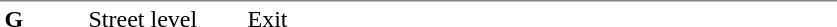<table table border=0 cellspacing=0 cellpadding=3>
<tr>
<td style="border-top:solid 1px gray;" width=50 valign=top><strong>G</strong></td>
<td style="border-top:solid 1px gray;" width=100 valign=top>Street level</td>
<td style="border-top:solid 1px gray;" width=390 valign=top>Exit</td>
</tr>
</table>
